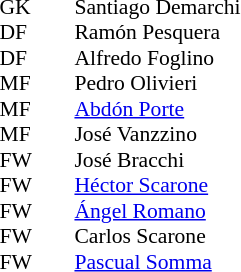<table cellspacing="0" cellpadding="0" style="font-size:90%; margin:0.2em auto;">
<tr>
<th width="25"></th>
<th width="25"></th>
</tr>
<tr>
<td>GK</td>
<td></td>
<td> Santiago Demarchi</td>
</tr>
<tr>
<td>DF</td>
<td></td>
<td> Ramón Pesquera</td>
</tr>
<tr>
<td>DF</td>
<td></td>
<td> Alfredo Foglino</td>
</tr>
<tr>
<td>MF</td>
<td></td>
<td> Pedro Olivieri</td>
</tr>
<tr>
<td>MF</td>
<td></td>
<td> <a href='#'>Abdón Porte</a></td>
</tr>
<tr>
<td>MF</td>
<td></td>
<td> José Vanzzino</td>
</tr>
<tr>
<td>FW</td>
<td></td>
<td> José Bracchi</td>
</tr>
<tr>
<td>FW</td>
<td></td>
<td> <a href='#'>Héctor Scarone</a></td>
</tr>
<tr>
<td>FW</td>
<td></td>
<td> <a href='#'>Ángel Romano</a></td>
</tr>
<tr>
<td>FW</td>
<td></td>
<td> Carlos Scarone</td>
</tr>
<tr>
<td>FW</td>
<td></td>
<td> <a href='#'>Pascual Somma</a></td>
</tr>
</table>
